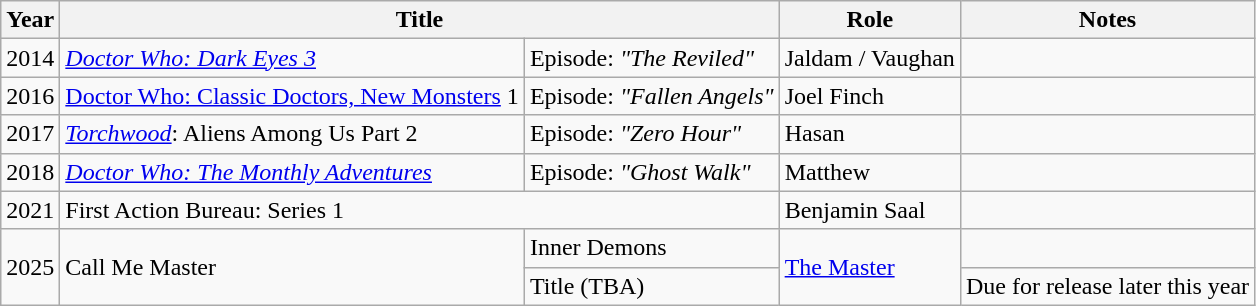<table class="wikitable">
<tr>
<th>Year</th>
<th colspan="2">Title</th>
<th>Role</th>
<th>Notes</th>
</tr>
<tr>
<td>2014</td>
<td><em><a href='#'>Doctor Who: Dark Eyes 3</a></em></td>
<td>Episode: <em>"The Reviled"</em></td>
<td>Jaldam / Vaughan</td>
<td></td>
</tr>
<tr>
<td>2016</td>
<td><a href='#'>Doctor Who: Classic Doctors, New Monsters</a> 1</td>
<td>Episode: <em>"Fallen Angels"</em></td>
<td>Joel Finch</td>
<td></td>
</tr>
<tr>
<td>2017</td>
<td><em><a href='#'>Torchwood</a></em>: Aliens Among Us Part 2</td>
<td>Episode: <em>"Zero Hour"</em></td>
<td>Hasan</td>
<td></td>
</tr>
<tr>
<td>2018</td>
<td><em><a href='#'>Doctor Who: The Monthly Adventures</a></em></td>
<td>Episode: <em>"Ghost Walk"</em></td>
<td>Matthew</td>
<td></td>
</tr>
<tr>
<td>2021</td>
<td colspan="2">First Action Bureau: Series 1</td>
<td>Benjamin Saal</td>
<td></td>
</tr>
<tr>
<td rowspan="2">2025</td>
<td rowspan="2">Call Me Master</td>
<td>Inner Demons</td>
<td rowspan="2"><a href='#'>The Master</a></td>
<td></td>
</tr>
<tr>
<td>Title (TBA)</td>
<td>Due for release later this year</td>
</tr>
</table>
